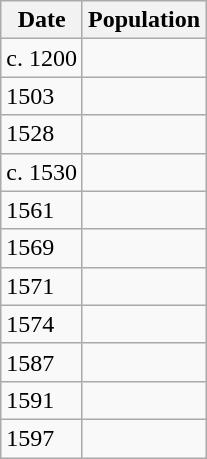<table class="wikitable">
<tr>
<th>Date</th>
<th colspan="2">Population</th>
</tr>
<tr>
<td>c. 1200</td>
<td align = right></td>
</tr>
<tr>
<td>1503</td>
<td align = right></td>
</tr>
<tr>
<td>1528</td>
<td align = right></td>
</tr>
<tr>
<td>c. 1530</td>
<td align = right></td>
</tr>
<tr>
<td>1561</td>
<td align = right></td>
</tr>
<tr>
<td>1569</td>
<td align = right></td>
</tr>
<tr>
<td>1571</td>
<td align = right></td>
</tr>
<tr>
<td>1574</td>
<td align = right></td>
</tr>
<tr>
<td>1587</td>
<td align = right></td>
</tr>
<tr>
<td>1591</td>
<td align = right></td>
</tr>
<tr>
<td>1597</td>
<td align = right></td>
</tr>
</table>
